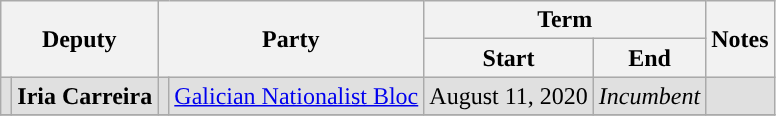<table class="wikitable sortable" style="text-align:center">
<tr>
<th colspan="2" rowspan="2">Deputy</th>
<th colspan="2" rowspan="2">Party</th>
<th colspan="2">Term</th>
<th rowspan="2">Notes</th>
</tr>
<tr>
<th>Start</th>
<th>End</th>
</tr>
<tr style="background:#e0e0e0">
<td></td>
<td><strong>Iria Carreira</strong></td>
<td style="background-color:"></td>
<td><a href='#'>Galician Nationalist Bloc</a></td>
<td>August 11, 2020</td>
<td><em>Incumbent</em></td>
<td></td>
</tr>
<tr>
</tr>
</table>
